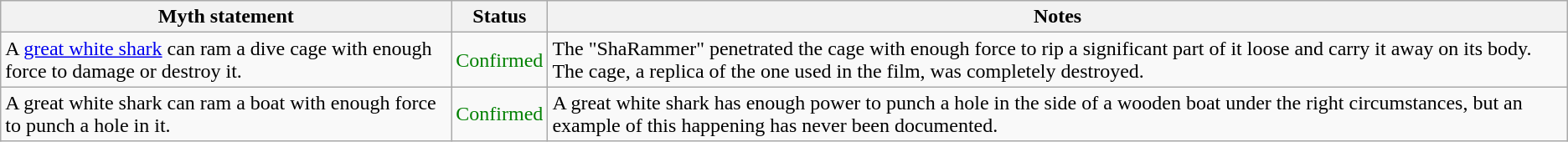<table class="wikitable plainrowheaders">
<tr>
<th>Myth statement</th>
<th>Status</th>
<th>Notes</th>
</tr>
<tr>
<td>A <a href='#'>great white shark</a> can ram a dive cage with enough force to damage or destroy it.</td>
<td style="color:green">Confirmed</td>
<td>The "ShaRammer" penetrated the cage with enough force to rip a significant part of it loose and carry it away on its body. The cage, a replica of the one used in the film, was completely destroyed.</td>
</tr>
<tr>
<td>A great white shark can ram a boat with enough force to punch a hole in it.</td>
<td style="color:green">Confirmed</td>
<td>A great white shark has enough power to punch a hole in the side of a wooden boat under the right circumstances, but an example of this happening has never been documented.</td>
</tr>
</table>
